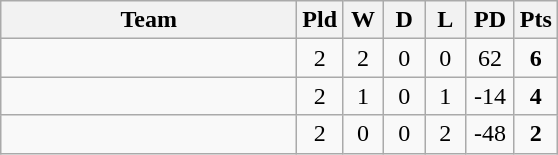<table class="wikitable" style="text-align:center;">
<tr>
<th width="190">Team</th>
<th width="20" abbr="Played">Pld</th>
<th width="20" abbr="Won">W</th>
<th width="20" abbr="Drawn">D</th>
<th width="20" abbr="Lost">L</th>
<th width="25" abbr="Points difference">PD</th>
<th width="20" abbr="Points">Pts</th>
</tr>
<tr>
<td align="left"></td>
<td>2</td>
<td>2</td>
<td>0</td>
<td>0</td>
<td>62</td>
<td><strong>6</strong></td>
</tr>
<tr>
<td align="left"></td>
<td>2</td>
<td>1</td>
<td>0</td>
<td>1</td>
<td>-14</td>
<td><strong>4</strong></td>
</tr>
<tr>
<td align="left"></td>
<td>2</td>
<td>0</td>
<td>0</td>
<td>2</td>
<td>-48</td>
<td><strong>2</strong></td>
</tr>
</table>
